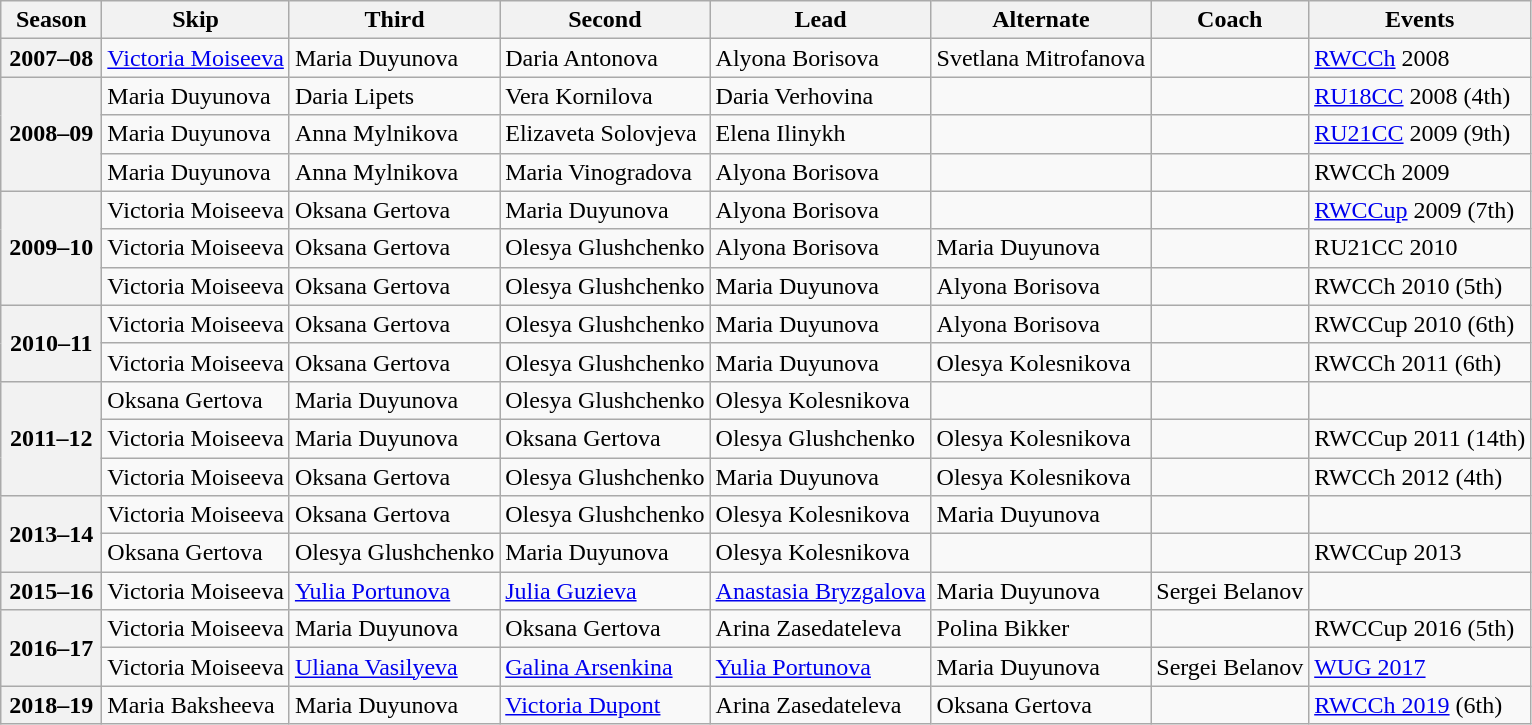<table class="wikitable">
<tr>
<th scope="col" width=60>Season</th>
<th scope="col">Skip</th>
<th scope="col">Third</th>
<th scope="col">Second</th>
<th scope="col">Lead</th>
<th scope="col">Alternate</th>
<th scope="col">Coach</th>
<th scope="col">Events</th>
</tr>
<tr>
<th scope="row">2007–08</th>
<td><a href='#'>Victoria Moiseeva</a></td>
<td>Maria Duyunova</td>
<td>Daria Antonova</td>
<td>Alyona Borisova</td>
<td>Svetlana Mitrofanova</td>
<td></td>
<td><a href='#'>RWCCh</a> 2008 </td>
</tr>
<tr>
<th scope="row" rowspan=3>2008–09</th>
<td>Maria Duyunova</td>
<td>Daria Lipets</td>
<td>Vera Kornilova</td>
<td>Daria Verhovina</td>
<td></td>
<td></td>
<td><a href='#'>RU18CC</a> 2008 (4th)</td>
</tr>
<tr>
<td>Maria Duyunova</td>
<td>Anna Mylnikova</td>
<td>Elizaveta Solovjeva</td>
<td>Elena Ilinykh</td>
<td></td>
<td></td>
<td><a href='#'>RU21CC</a> 2009 (9th)</td>
</tr>
<tr>
<td>Maria Duyunova</td>
<td>Anna Mylnikova</td>
<td>Maria Vinogradova</td>
<td>Alyona Borisova</td>
<td></td>
<td></td>
<td>RWCCh 2009 </td>
</tr>
<tr>
<th scope="row" rowspan=3>2009–10</th>
<td>Victoria Moiseeva</td>
<td>Oksana Gertova</td>
<td>Maria Duyunova</td>
<td>Alyona Borisova</td>
<td></td>
<td></td>
<td><a href='#'>RWCCup</a> 2009 (7th)</td>
</tr>
<tr>
<td>Victoria Moiseeva</td>
<td>Oksana Gertova</td>
<td>Olesya Glushchenko</td>
<td>Alyona Borisova</td>
<td>Maria Duyunova</td>
<td></td>
<td>RU21CC 2010 </td>
</tr>
<tr>
<td>Victoria Moiseeva</td>
<td>Oksana Gertova</td>
<td>Olesya Glushchenko</td>
<td>Maria Duyunova</td>
<td>Alyona Borisova</td>
<td></td>
<td>RWCCh 2010 (5th)</td>
</tr>
<tr>
<th scope="row" rowspan=2>2010–11</th>
<td>Victoria Moiseeva</td>
<td>Oksana Gertova</td>
<td>Olesya Glushchenko</td>
<td>Maria Duyunova</td>
<td>Alyona Borisova</td>
<td></td>
<td>RWCCup 2010 (6th)</td>
</tr>
<tr>
<td>Victoria Moiseeva</td>
<td>Oksana Gertova</td>
<td>Olesya Glushchenko</td>
<td>Maria Duyunova</td>
<td>Olesya Kolesnikova</td>
<td></td>
<td>RWCCh 2011 (6th)</td>
</tr>
<tr>
<th scope="row" rowspan=3>2011–12</th>
<td>Oksana Gertova</td>
<td>Maria Duyunova</td>
<td>Olesya Glushchenko</td>
<td>Olesya Kolesnikova</td>
<td></td>
<td></td>
<td></td>
</tr>
<tr>
<td>Victoria Moiseeva</td>
<td>Maria Duyunova</td>
<td>Oksana Gertova</td>
<td>Olesya Glushchenko</td>
<td>Olesya Kolesnikova</td>
<td></td>
<td>RWCCup 2011 (14th)</td>
</tr>
<tr>
<td>Victoria Moiseeva</td>
<td>Oksana Gertova</td>
<td>Olesya Glushchenko</td>
<td>Maria Duyunova</td>
<td>Olesya Kolesnikova</td>
<td></td>
<td>RWCCh 2012 (4th)</td>
</tr>
<tr>
<th scope="row" rowspan=2>2013–14</th>
<td>Victoria Moiseeva</td>
<td>Oksana Gertova</td>
<td>Olesya Glushchenko</td>
<td>Olesya Kolesnikova</td>
<td>Maria Duyunova</td>
<td></td>
<td></td>
</tr>
<tr>
<td>Oksana Gertova</td>
<td>Olesya Glushchenko</td>
<td>Maria Duyunova</td>
<td>Olesya Kolesnikova</td>
<td></td>
<td></td>
<td>RWCCup 2013 </td>
</tr>
<tr>
<th scope="row">2015–16</th>
<td>Victoria Moiseeva</td>
<td><a href='#'>Yulia Portunova</a></td>
<td><a href='#'>Julia Guzieva</a></td>
<td><a href='#'>Anastasia Bryzgalova</a></td>
<td>Maria Duyunova</td>
<td>Sergei Belanov</td>
<td></td>
</tr>
<tr>
<th scope="row" rowspan=2>2016–17</th>
<td>Victoria Moiseeva</td>
<td>Maria Duyunova</td>
<td>Oksana Gertova</td>
<td>Arina Zasedateleva</td>
<td>Polina Bikker</td>
<td></td>
<td>RWCCup 2016 (5th)</td>
</tr>
<tr>
<td>Victoria Moiseeva</td>
<td><a href='#'>Uliana Vasilyeva</a></td>
<td><a href='#'>Galina Arsenkina</a></td>
<td><a href='#'>Yulia Portunova</a></td>
<td>Maria Duyunova</td>
<td>Sergei Belanov</td>
<td><a href='#'>WUG 2017</a> </td>
</tr>
<tr>
<th scope="row">2018–19</th>
<td>Maria Baksheeva</td>
<td>Maria Duyunova</td>
<td><a href='#'>Victoria Dupont</a></td>
<td>Arina Zasedateleva</td>
<td>Oksana Gertova</td>
<td></td>
<td><a href='#'>RWCCh 2019</a> (6th)</td>
</tr>
</table>
